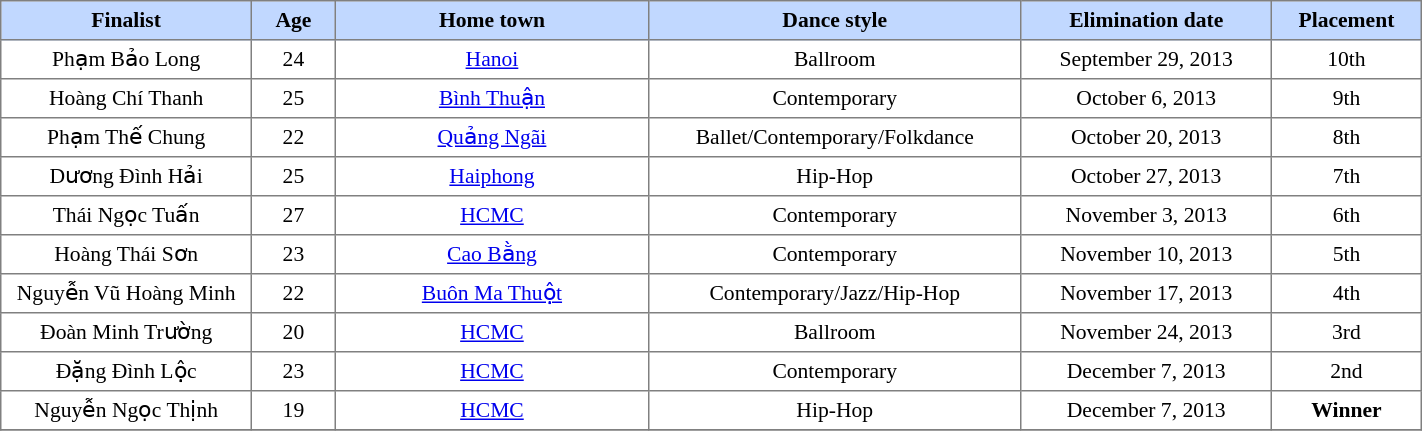<table border="1" cellpadding="4" cellspacing="0" style="text-align:center; font-size:90%; border-collapse:collapse; width:75%;">
<tr style="background:#C1D8FF;">
<th style="width:12%;">Finalist</th>
<th style="width:4%; text-align:center;">Age</th>
<th style="width:15%;">Home town</th>
<th style="width:12%;">Dance style</th>
<th style="width:12%;">Elimination date</th>
<th style="width:6%;">Placement</th>
</tr>
<tr>
<td>Phạm Bảo Long</td>
<td>24</td>
<td><a href='#'>Hanoi</a></td>
<td>Ballroom</td>
<td>September 29, 2013</td>
<td>10th</td>
</tr>
<tr>
<td>Hoàng Chí Thanh</td>
<td>25</td>
<td><a href='#'>Bình Thuận</a></td>
<td>Contemporary</td>
<td>October 6, 2013</td>
<td>9th</td>
</tr>
<tr>
<td>Phạm Thế Chung</td>
<td>22</td>
<td><a href='#'>Quảng Ngãi</a></td>
<td>Ballet/Contemporary/Folkdance</td>
<td>October 20, 2013</td>
<td>8th</td>
</tr>
<tr>
<td>Dương Đình Hải</td>
<td>25</td>
<td><a href='#'>Haiphong</a></td>
<td>Hip-Hop</td>
<td>October 27, 2013</td>
<td>7th</td>
</tr>
<tr>
<td>Thái Ngọc Tuấn</td>
<td>27</td>
<td><a href='#'>HCMC</a></td>
<td>Contemporary</td>
<td>November 3, 2013</td>
<td>6th</td>
</tr>
<tr>
<td>Hoàng Thái Sơn</td>
<td>23</td>
<td><a href='#'>Cao Bằng</a></td>
<td>Contemporary</td>
<td>November 10, 2013</td>
<td>5th</td>
</tr>
<tr>
<td>Nguyễn Vũ Hoàng Minh</td>
<td>22</td>
<td><a href='#'>Buôn Ma Thuột</a></td>
<td>Contemporary/Jazz/Hip-Hop</td>
<td>November 17, 2013</td>
<td>4th</td>
</tr>
<tr>
<td>Đoàn Minh Trường</td>
<td>20</td>
<td><a href='#'>HCMC</a></td>
<td>Ballroom</td>
<td>November 24, 2013</td>
<td>3rd</td>
</tr>
<tr>
<td>Đặng Đình Lộc</td>
<td>23</td>
<td><a href='#'>HCMC</a></td>
<td>Contemporary</td>
<td>December 7, 2013</td>
<td>2nd</td>
</tr>
<tr>
<td>Nguyễn Ngọc Thịnh</td>
<td>19</td>
<td><a href='#'>HCMC</a></td>
<td>Hip-Hop</td>
<td>December 7, 2013</td>
<td><strong>Winner</strong></td>
</tr>
<tr>
</tr>
</table>
